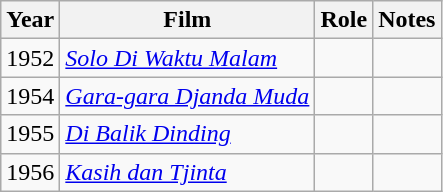<table class="wikitable">
<tr>
<th>Year</th>
<th>Film</th>
<th>Role</th>
<th>Notes</th>
</tr>
<tr>
<td>1952</td>
<td><em><a href='#'>Solo Di Waktu Malam</a></em></td>
<td></td>
<td></td>
</tr>
<tr>
<td>1954</td>
<td><em><a href='#'>Gara-gara Djanda Muda</a></em></td>
<td></td>
<td></td>
</tr>
<tr>
<td>1955</td>
<td><em><a href='#'>Di Balik Dinding</a></em></td>
<td></td>
<td></td>
</tr>
<tr>
<td>1956</td>
<td><em><a href='#'>Kasih dan Tjinta</a></em></td>
<td></td>
<td></td>
</tr>
</table>
